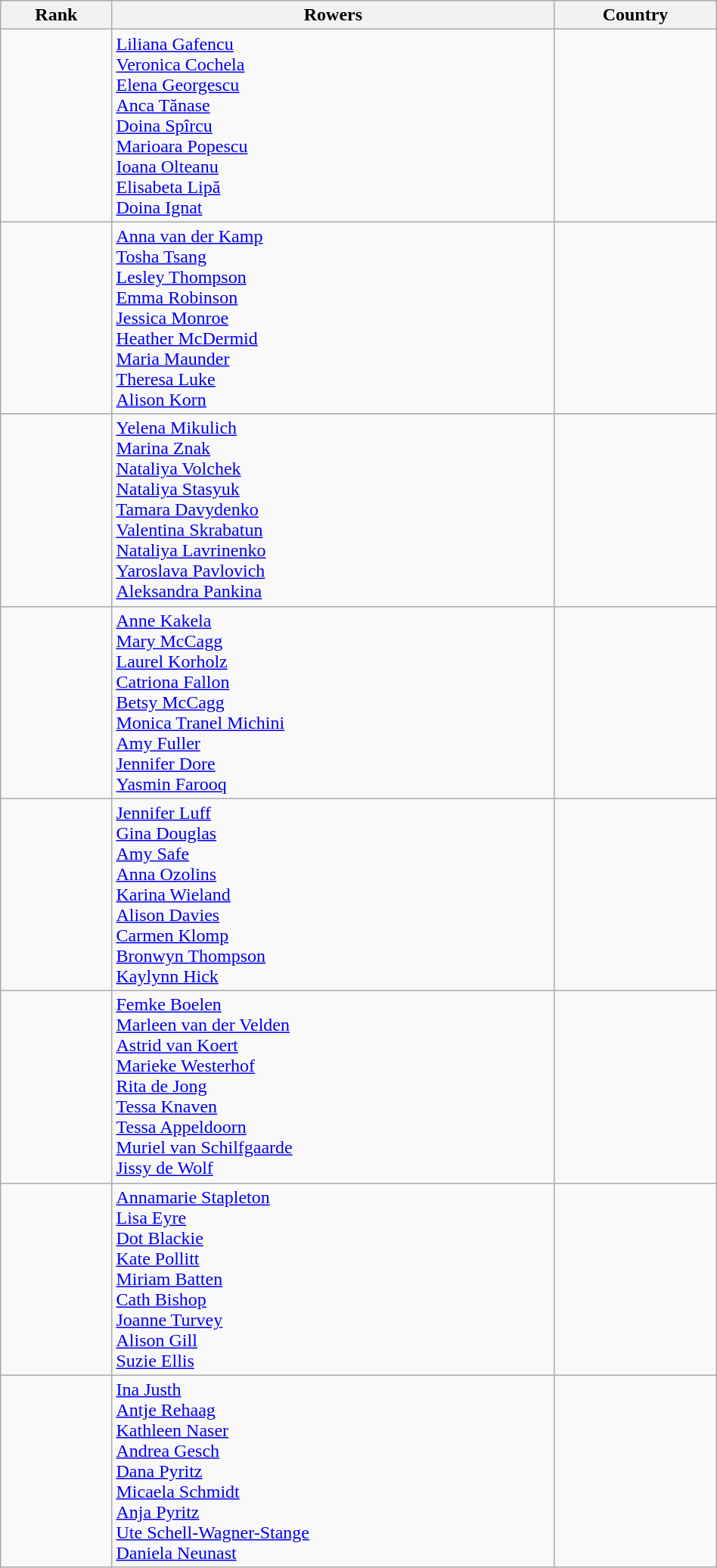<table class="wikitable" width=50%>
<tr>
<th>Rank</th>
<th>Rowers</th>
<th>Country</th>
</tr>
<tr>
<td></td>
<td><a href='#'>Liliana Gafencu</a><br><a href='#'>Veronica Cochela</a><br><a href='#'>Elena Georgescu</a><br><a href='#'>Anca Tănase</a><br><a href='#'>Doina Spîrcu</a><br><a href='#'>Marioara Popescu</a><br><a href='#'>Ioana Olteanu</a><br><a href='#'>Elisabeta Lipă</a><br><a href='#'>Doina Ignat</a></td>
<td></td>
</tr>
<tr>
<td></td>
<td><a href='#'>Anna van der Kamp</a><br><a href='#'>Tosha Tsang</a><br><a href='#'>Lesley Thompson</a><br><a href='#'>Emma Robinson</a><br><a href='#'>Jessica Monroe</a><br><a href='#'>Heather McDermid</a><br><a href='#'>Maria Maunder</a><br><a href='#'>Theresa Luke</a><br><a href='#'>Alison Korn</a></td>
<td></td>
</tr>
<tr>
<td></td>
<td><a href='#'>Yelena Mikulich</a><br><a href='#'>Marina Znak</a><br><a href='#'>Nataliya Volchek</a><br><a href='#'>Nataliya Stasyuk</a><br><a href='#'>Tamara Davydenko</a><br><a href='#'>Valentina Skrabatun</a><br><a href='#'>Nataliya Lavrinenko</a><br><a href='#'>Yaroslava Pavlovich</a><br><a href='#'>Aleksandra Pankina</a></td>
<td></td>
</tr>
<tr>
<td></td>
<td><a href='#'>Anne Kakela</a><br><a href='#'>Mary McCagg</a><br><a href='#'>Laurel Korholz</a><br><a href='#'>Catriona Fallon</a><br><a href='#'>Betsy McCagg</a><br><a href='#'>Monica Tranel Michini</a><br><a href='#'>Amy Fuller</a><br><a href='#'>Jennifer Dore</a><br><a href='#'>Yasmin Farooq</a></td>
<td></td>
</tr>
<tr>
<td></td>
<td><a href='#'>Jennifer Luff</a><br><a href='#'>Gina Douglas</a><br><a href='#'>Amy Safe</a><br><a href='#'>Anna Ozolins</a><br><a href='#'>Karina Wieland</a><br><a href='#'>Alison Davies</a><br><a href='#'>Carmen Klomp</a><br><a href='#'>Bronwyn Thompson</a><br><a href='#'>Kaylynn Hick</a></td>
<td></td>
</tr>
<tr>
<td></td>
<td><a href='#'>Femke Boelen</a><br><a href='#'>Marleen van der Velden</a><br><a href='#'>Astrid van Koert</a><br><a href='#'>Marieke Westerhof</a><br><a href='#'>Rita de Jong</a><br><a href='#'>Tessa Knaven</a><br><a href='#'>Tessa Appeldoorn</a><br><a href='#'>Muriel van Schilfgaarde</a><br><a href='#'>Jissy de Wolf</a></td>
<td></td>
</tr>
<tr>
<td></td>
<td><a href='#'>Annamarie Stapleton</a><br><a href='#'>Lisa Eyre</a><br><a href='#'>Dot Blackie</a><br><a href='#'>Kate Pollitt</a><br><a href='#'>Miriam Batten</a><br><a href='#'>Cath Bishop</a><br><a href='#'>Joanne Turvey</a><br><a href='#'>Alison Gill</a><br><a href='#'>Suzie Ellis</a></td>
<td></td>
</tr>
<tr>
<td></td>
<td><a href='#'>Ina Justh</a><br><a href='#'>Antje Rehaag</a><br><a href='#'>Kathleen Naser</a><br><a href='#'>Andrea Gesch</a><br><a href='#'>Dana Pyritz</a><br><a href='#'>Micaela Schmidt</a><br><a href='#'>Anja Pyritz</a><br><a href='#'>Ute Schell-Wagner-Stange</a><br><a href='#'>Daniela Neunast</a></td>
<td></td>
</tr>
</table>
